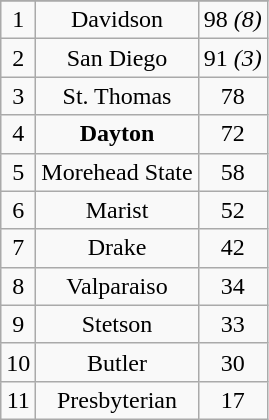<table class="wikitable">
<tr align="center">
</tr>
<tr align="center">
<td>1</td>
<td>Davidson</td>
<td>98 <em>(8)</em></td>
</tr>
<tr align="center">
<td>2</td>
<td>San Diego</td>
<td>91 <em>(3)</em></td>
</tr>
<tr align="center">
<td>3</td>
<td>St. Thomas</td>
<td>78</td>
</tr>
<tr align="center">
<td>4</td>
<td><strong>Dayton</strong></td>
<td>72</td>
</tr>
<tr align="center">
<td>5</td>
<td>Morehead State</td>
<td>58</td>
</tr>
<tr align="center">
<td>6</td>
<td>Marist</td>
<td>52</td>
</tr>
<tr align="center">
<td>7</td>
<td>Drake</td>
<td>42</td>
</tr>
<tr align="center">
<td>8</td>
<td>Valparaiso</td>
<td>34</td>
</tr>
<tr align="center">
<td>9</td>
<td>Stetson</td>
<td>33</td>
</tr>
<tr align="center">
<td>10</td>
<td>Butler</td>
<td>30</td>
</tr>
<tr align="center">
<td>11</td>
<td>Presbyterian</td>
<td>17</td>
</tr>
</table>
